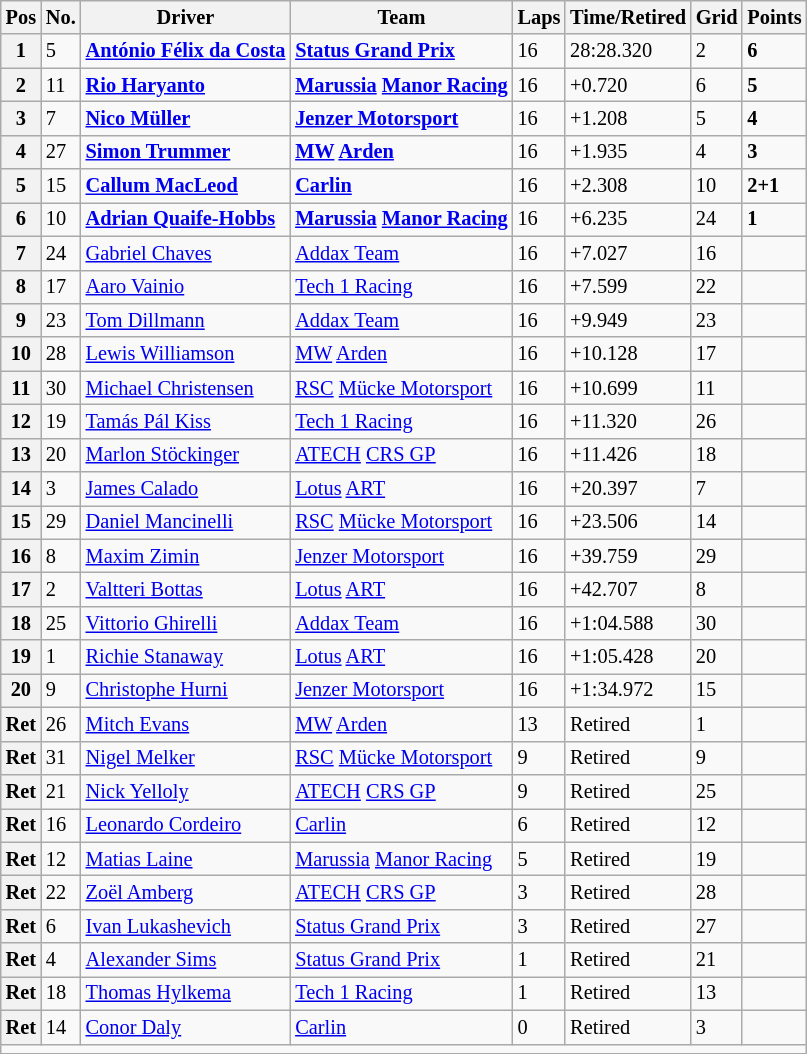<table class="wikitable" style="font-size:85%">
<tr>
<th>Pos</th>
<th>No.</th>
<th>Driver</th>
<th>Team</th>
<th>Laps</th>
<th>Time/Retired</th>
<th>Grid</th>
<th>Points</th>
</tr>
<tr>
<th>1</th>
<td>5</td>
<td> <strong><a href='#'>António Félix da Costa</a></strong></td>
<td><strong><a href='#'>Status Grand Prix</a></strong></td>
<td>16</td>
<td>28:28.320</td>
<td>2</td>
<td><strong>6</strong></td>
</tr>
<tr>
<th>2</th>
<td>11</td>
<td> <strong><a href='#'>Rio Haryanto</a></strong></td>
<td><strong><a href='#'>Marussia</a> <a href='#'>Manor Racing</a></strong></td>
<td>16</td>
<td>+0.720</td>
<td>6</td>
<td><strong>5</strong></td>
</tr>
<tr>
<th>3</th>
<td>7</td>
<td> <strong><a href='#'>Nico Müller</a></strong></td>
<td><strong><a href='#'>Jenzer Motorsport</a></strong></td>
<td>16</td>
<td>+1.208</td>
<td>5</td>
<td><strong>4</strong></td>
</tr>
<tr>
<th>4</th>
<td>27</td>
<td> <strong><a href='#'>Simon Trummer</a></strong></td>
<td><strong><a href='#'>MW</a> <a href='#'>Arden</a></strong></td>
<td>16</td>
<td>+1.935</td>
<td>4</td>
<td><strong>3</strong></td>
</tr>
<tr>
<th>5</th>
<td>15</td>
<td> <strong><a href='#'>Callum MacLeod</a></strong></td>
<td><strong><a href='#'>Carlin</a></strong></td>
<td>16</td>
<td>+2.308</td>
<td>10</td>
<td><strong>2+1</strong></td>
</tr>
<tr>
<th>6</th>
<td>10</td>
<td> <strong><a href='#'>Adrian Quaife-Hobbs</a></strong></td>
<td><strong><a href='#'>Marussia</a> <a href='#'>Manor Racing</a></strong></td>
<td>16</td>
<td>+6.235</td>
<td>24</td>
<td><strong>1</strong></td>
</tr>
<tr>
<th>7</th>
<td>24</td>
<td> <a href='#'>Gabriel Chaves</a></td>
<td><a href='#'>Addax Team</a></td>
<td>16</td>
<td>+7.027</td>
<td>16</td>
<td></td>
</tr>
<tr>
<th>8</th>
<td>17</td>
<td> <a href='#'>Aaro Vainio</a></td>
<td><a href='#'>Tech 1 Racing</a></td>
<td>16</td>
<td>+7.599</td>
<td>22</td>
<td></td>
</tr>
<tr>
<th>9</th>
<td>23</td>
<td> <a href='#'>Tom Dillmann</a></td>
<td><a href='#'>Addax Team</a></td>
<td>16</td>
<td>+9.949</td>
<td>23</td>
<td></td>
</tr>
<tr>
<th>10</th>
<td>28</td>
<td> <a href='#'>Lewis Williamson</a></td>
<td><a href='#'>MW</a> <a href='#'>Arden</a></td>
<td>16</td>
<td>+10.128</td>
<td>17</td>
<td></td>
</tr>
<tr>
<th>11</th>
<td>30</td>
<td> <a href='#'>Michael Christensen</a></td>
<td><a href='#'>RSC</a> <a href='#'>Mücke Motorsport</a></td>
<td>16</td>
<td>+10.699</td>
<td>11</td>
<td></td>
</tr>
<tr>
<th>12</th>
<td>19</td>
<td> <a href='#'>Tamás Pál Kiss</a></td>
<td><a href='#'>Tech 1 Racing</a></td>
<td>16</td>
<td>+11.320</td>
<td>26</td>
<td></td>
</tr>
<tr>
<th>13</th>
<td>20</td>
<td> <a href='#'>Marlon Stöckinger</a></td>
<td><a href='#'>ATECH</a> <a href='#'>CRS GP</a></td>
<td>16</td>
<td>+11.426</td>
<td>18</td>
<td></td>
</tr>
<tr>
<th>14</th>
<td>3</td>
<td> <a href='#'>James Calado</a></td>
<td><a href='#'>Lotus</a> <a href='#'>ART</a></td>
<td>16</td>
<td>+20.397</td>
<td>7</td>
<td></td>
</tr>
<tr>
<th>15</th>
<td>29</td>
<td> <a href='#'>Daniel Mancinelli</a></td>
<td><a href='#'>RSC</a> <a href='#'>Mücke Motorsport</a></td>
<td>16</td>
<td>+23.506</td>
<td>14</td>
<td></td>
</tr>
<tr>
<th>16</th>
<td>8</td>
<td> <a href='#'>Maxim Zimin</a></td>
<td><a href='#'>Jenzer Motorsport</a></td>
<td>16</td>
<td>+39.759</td>
<td>29</td>
<td></td>
</tr>
<tr>
<th>17</th>
<td>2</td>
<td> <a href='#'>Valtteri Bottas</a></td>
<td><a href='#'>Lotus</a> <a href='#'>ART</a></td>
<td>16</td>
<td>+42.707</td>
<td>8</td>
<td></td>
</tr>
<tr>
<th>18</th>
<td>25</td>
<td> <a href='#'>Vittorio Ghirelli</a></td>
<td><a href='#'>Addax Team</a></td>
<td>16</td>
<td>+1:04.588</td>
<td>30</td>
<td></td>
</tr>
<tr>
<th>19</th>
<td>1</td>
<td> <a href='#'>Richie Stanaway</a></td>
<td><a href='#'>Lotus</a> <a href='#'>ART</a></td>
<td>16</td>
<td>+1:05.428</td>
<td>20</td>
<td></td>
</tr>
<tr>
<th>20</th>
<td>9</td>
<td> <a href='#'>Christophe Hurni</a></td>
<td><a href='#'>Jenzer Motorsport</a></td>
<td>16</td>
<td>+1:34.972</td>
<td>15</td>
<td></td>
</tr>
<tr>
<th>Ret</th>
<td>26</td>
<td> <a href='#'>Mitch Evans</a></td>
<td><a href='#'>MW</a> <a href='#'>Arden</a></td>
<td>13</td>
<td>Retired</td>
<td>1</td>
<td></td>
</tr>
<tr>
<th>Ret</th>
<td>31</td>
<td> <a href='#'>Nigel Melker</a></td>
<td><a href='#'>RSC</a> <a href='#'>Mücke Motorsport</a></td>
<td>9</td>
<td>Retired</td>
<td>9</td>
<td></td>
</tr>
<tr>
<th>Ret</th>
<td>21</td>
<td> <a href='#'>Nick Yelloly</a></td>
<td><a href='#'>ATECH</a> <a href='#'>CRS GP</a></td>
<td>9</td>
<td>Retired</td>
<td>25</td>
<td></td>
</tr>
<tr>
<th>Ret</th>
<td>16</td>
<td> <a href='#'>Leonardo Cordeiro</a></td>
<td><a href='#'>Carlin</a></td>
<td>6</td>
<td>Retired</td>
<td>12</td>
<td></td>
</tr>
<tr>
<th>Ret</th>
<td>12</td>
<td> <a href='#'>Matias Laine</a></td>
<td><a href='#'>Marussia</a> <a href='#'>Manor Racing</a></td>
<td>5</td>
<td>Retired</td>
<td>19</td>
<td></td>
</tr>
<tr>
<th>Ret</th>
<td>22</td>
<td> <a href='#'>Zoël Amberg</a></td>
<td><a href='#'>ATECH</a> <a href='#'>CRS GP</a></td>
<td>3</td>
<td>Retired</td>
<td>28</td>
<td></td>
</tr>
<tr>
<th>Ret</th>
<td>6</td>
<td> <a href='#'>Ivan Lukashevich</a></td>
<td><a href='#'>Status Grand Prix</a></td>
<td>3</td>
<td>Retired</td>
<td>27</td>
<td></td>
</tr>
<tr>
<th>Ret</th>
<td>4</td>
<td> <a href='#'>Alexander Sims</a></td>
<td><a href='#'>Status Grand Prix</a></td>
<td>1</td>
<td>Retired</td>
<td>21</td>
<td></td>
</tr>
<tr>
<th>Ret</th>
<td>18</td>
<td> <a href='#'>Thomas Hylkema</a></td>
<td><a href='#'>Tech 1 Racing</a></td>
<td>1</td>
<td>Retired</td>
<td>13</td>
<td></td>
</tr>
<tr>
<th>Ret</th>
<td>14</td>
<td> <a href='#'>Conor Daly</a></td>
<td><a href='#'>Carlin</a></td>
<td>0</td>
<td>Retired</td>
<td>3</td>
<td></td>
</tr>
<tr>
<td colspan=8></td>
</tr>
<tr>
</tr>
</table>
